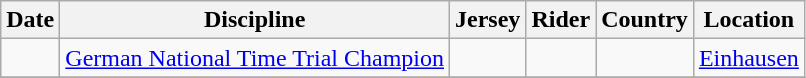<table class="wikitable">
<tr>
<th>Date</th>
<th>Discipline</th>
<th>Jersey</th>
<th>Rider</th>
<th>Country</th>
<th>Location</th>
</tr>
<tr>
<td></td>
<td><a href='#'>German National Time Trial Champion</a></td>
<td></td>
<td></td>
<td></td>
<td><a href='#'>Einhausen</a></td>
</tr>
<tr>
</tr>
</table>
